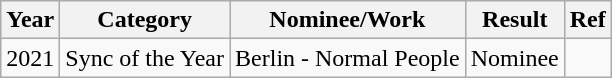<table class="wikitable">
<tr>
<th>Year</th>
<th>Category</th>
<th>Nominee/Work</th>
<th>Result</th>
<th>Ref</th>
</tr>
<tr>
<td>2021</td>
<td>Sync of the Year</td>
<td>Berlin - Normal People</td>
<td>Nominee</td>
<td></td>
</tr>
</table>
